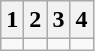<table class="wikitable">
<tr>
<th>1</th>
<th>2</th>
<th>3</th>
<th>4</th>
</tr>
<tr>
<td></td>
<td></td>
<td></td>
<td></td>
</tr>
</table>
